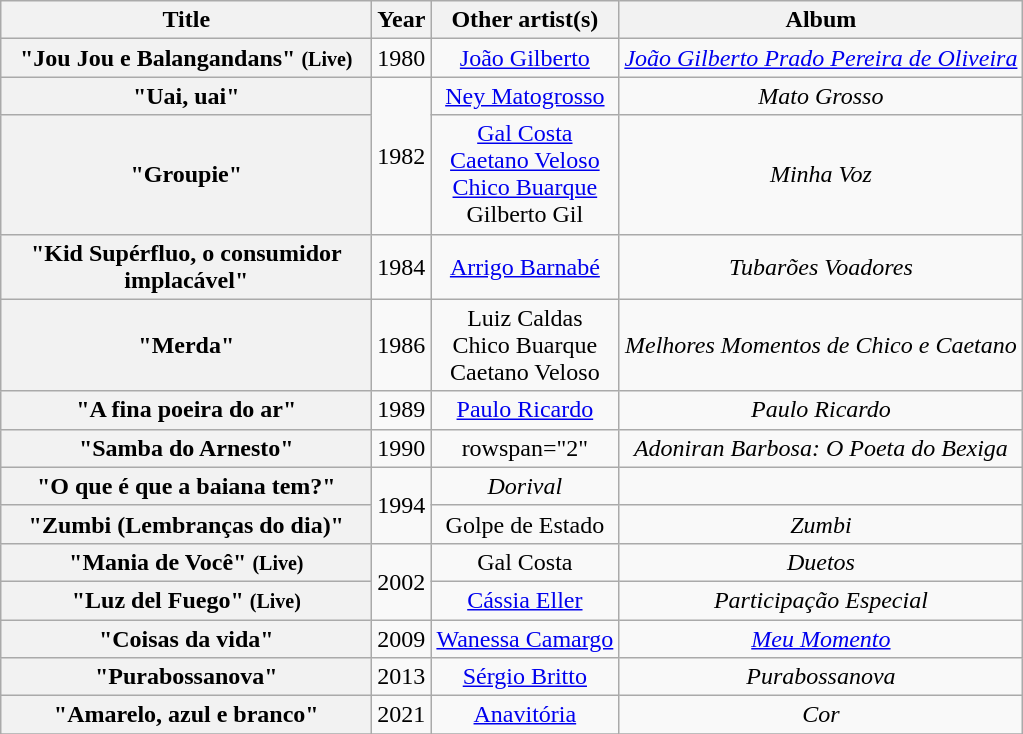<table class="wikitable plainrowheaders" style="text-align:center;">
<tr>
<th scope="col" style="width:15em;">Title</th>
<th scope="col">Year</th>
<th scope="col">Other artist(s)</th>
<th scope="col">Album</th>
</tr>
<tr>
<th scope="row">"Jou Jou e Balangandans" <small>(Live)</small></th>
<td>1980</td>
<td><a href='#'>João Gilberto</a></td>
<td><em><a href='#'>João Gilberto Prado Pereira de Oliveira</a></em></td>
</tr>
<tr>
<th scope="row">"Uai, uai"</th>
<td rowspan=2>1982</td>
<td><a href='#'>Ney Matogrosso</a></td>
<td><em>Mato Grosso</em></td>
</tr>
<tr>
<th scope="row">"Groupie"</th>
<td><a href='#'>Gal Costa</a><br><a href='#'>Caetano Veloso</a><br><a href='#'>Chico Buarque</a><br>Gilberto Gil</td>
<td><em>Minha Voz</em></td>
</tr>
<tr>
<th scope="row">"Kid Supérfluo, o consumidor implacável"</th>
<td>1984</td>
<td><a href='#'>Arrigo Barnabé</a></td>
<td><em>Tubarões Voadores</em></td>
</tr>
<tr>
<th scope="row">"Merda"</th>
<td>1986</td>
<td>Luiz Caldas<br>Chico Buarque<br>Caetano Veloso</td>
<td><em>Melhores Momentos de Chico e Caetano</em></td>
</tr>
<tr>
<th scope="row">"A fina poeira do ar"</th>
<td>1989</td>
<td><a href='#'>Paulo Ricardo</a></td>
<td><em>Paulo Ricardo</em></td>
</tr>
<tr>
<th scope="row">"Samba do Arnesto"</th>
<td>1990</td>
<td>rowspan="2" </td>
<td><em>Adoniran Barbosa: O Poeta do Bexiga</em></td>
</tr>
<tr>
<th scope="row">"O que é que a baiana tem?"</th>
<td rowspan="2">1994</td>
<td><em>Dorival</em></td>
</tr>
<tr>
<th scope="row">"Zumbi (Lembranças do dia)"</th>
<td>Golpe de Estado</td>
<td><em>Zumbi</em></td>
</tr>
<tr>
<th scope="row">"Mania de Você" <small>(Live)</small></th>
<td rowspan="2">2002</td>
<td>Gal Costa</td>
<td><em>Duetos</em></td>
</tr>
<tr>
<th scope="row">"Luz del Fuego" <small>(Live)</small></th>
<td><a href='#'>Cássia Eller</a></td>
<td><em>Participação Especial</em></td>
</tr>
<tr>
<th scope="row">"Coisas da vida"</th>
<td>2009</td>
<td><a href='#'>Wanessa Camargo</a></td>
<td><em><a href='#'>Meu Momento</a></em></td>
</tr>
<tr>
<th scope="row">"Purabossanova"</th>
<td>2013</td>
<td><a href='#'>Sérgio Britto</a></td>
<td><em>Purabossanova</em></td>
</tr>
<tr>
<th scope="row">"Amarelo, azul e branco"</th>
<td>2021</td>
<td><a href='#'>Anavitória</a></td>
<td><em>Cor</em></td>
</tr>
<tr>
</tr>
</table>
